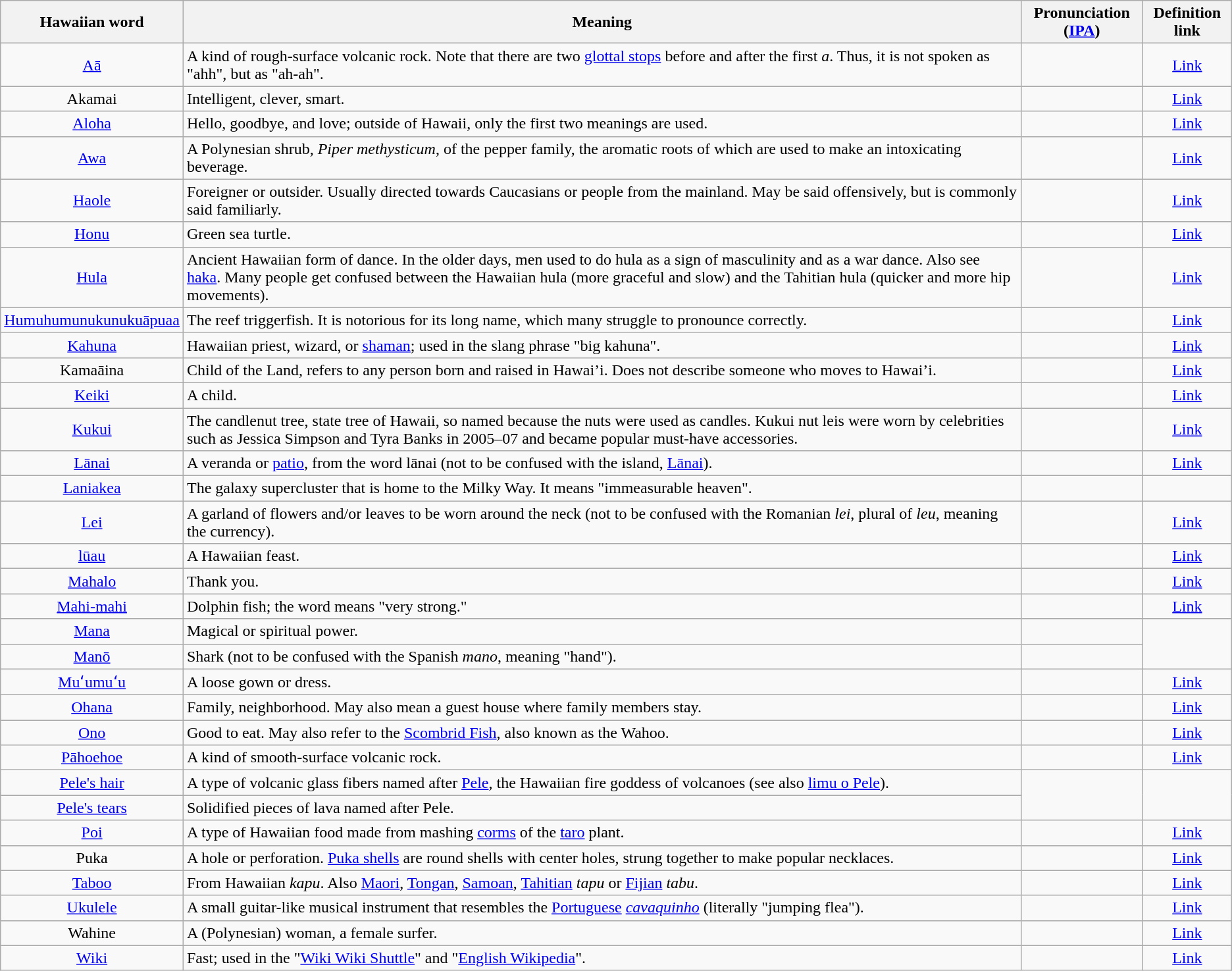<table class="wikitable sortable">
<tr>
<th>Hawaiian word</th>
<th>Meaning</th>
<th>Pronunciation (<a href='#'>IPA</a>)</th>
<th>Definition link<br></th>
</tr>
<tr>
<td align="center"><a href='#'>Aā</a></td>
<td>A kind of rough-surface volcanic rock. Note that there are two <a href='#'>glottal stops</a> before and after the first <em>a</em>. Thus, it is not spoken as "ahh", but as "ah-ah".</td>
<td align="center"></td>
<td align="center"><a href='#'>Link</a></td>
</tr>
<tr>
<td align="center">Akamai</td>
<td>Intelligent, clever, smart.</td>
<td align="center"></td>
<td align="center"><a href='#'>Link</a></td>
</tr>
<tr>
<td align="center"><a href='#'>Aloha</a></td>
<td>Hello, goodbye, and love; outside of Hawaii, only the first two meanings are used.</td>
<td align="center"></td>
<td align="center"><a href='#'>Link</a></td>
</tr>
<tr>
<td align="center"><a href='#'>Awa</a></td>
<td>A Polynesian shrub, <em>Piper methysticum</em>, of the pepper family, the aromatic roots of which are used to make an intoxicating beverage.</td>
<td align="center"></td>
<td align="center"><a href='#'>Link</a> </td>
</tr>
<tr>
<td align="center"><a href='#'>Haole</a></td>
<td>Foreigner or outsider. Usually directed towards Caucasians or people from the mainland. May be said offensively, but is commonly said familiarly.</td>
<td align="center"></td>
<td align="center"><a href='#'>Link</a></td>
</tr>
<tr>
<td align="center"><a href='#'>Honu</a></td>
<td>Green sea turtle.</td>
<td align="center"></td>
<td align="center"><a href='#'>Link</a></td>
</tr>
<tr>
<td align="center"><a href='#'>Hula</a></td>
<td>Ancient Hawaiian form of dance. In the older days, men used to do hula as a sign of masculinity and as a war dance. Also see <a href='#'>haka</a>. Many people get confused between the Hawaiian hula (more graceful and slow) and the Tahitian hula (quicker and more hip movements).</td>
<td align="center"></td>
<td align="center"><a href='#'>Link</a></td>
</tr>
<tr>
<td align="center"><a href='#'>Humuhumunukunukuāpuaa</a></td>
<td>The reef triggerfish. It is notorious for its long name, which many struggle to pronounce correctly.</td>
<td align="center"></td>
<td align="center"><a href='#'>Link</a></td>
</tr>
<tr>
<td align="center"><a href='#'>Kahuna</a></td>
<td>Hawaiian priest, wizard, or <a href='#'>shaman</a>; used in the slang phrase "big kahuna".</td>
<td align="center"></td>
<td align="center"><a href='#'>Link</a></td>
</tr>
<tr>
<td align="center">Kamaāina</td>
<td>Child of the Land, refers to any person born and raised in Hawai’i. Does not describe someone who moves to Hawai’i.</td>
<td align="center"></td>
<td align="center"><a href='#'>Link</a></td>
</tr>
<tr>
<td align="center"><a href='#'>Keiki</a></td>
<td>A child.</td>
<td align="center"></td>
<td align="center"><a href='#'>Link</a></td>
</tr>
<tr>
<td align="center"><a href='#'>Kukui</a></td>
<td>The candlenut tree, state tree of Hawaii, so named because the nuts were used as candles. Kukui nut leis were worn by celebrities such as Jessica Simpson and Tyra Banks in 2005–07 and became popular must-have accessories.</td>
<td align="center"></td>
<td align="center"><a href='#'>Link</a></td>
</tr>
<tr>
<td align="center"><a href='#'>Lānai</a></td>
<td>A veranda or <a href='#'>patio</a>, from the word lānai (not to be confused with the island, <a href='#'>Lānai</a>).</td>
<td align="center"></td>
<td align="center"><a href='#'>Link</a></td>
</tr>
<tr>
<td align="center"><a href='#'>Laniakea</a></td>
<td>The galaxy supercluster that is home to the Milky Way. It means "immeasurable heaven".</td>
<td align="center"></td>
<td align="center"></td>
</tr>
<tr>
<td align="center"><a href='#'>Lei</a></td>
<td>A garland of flowers and/or leaves to be worn around the neck (not to be confused with the Romanian <em>lei</em>, plural of <em>leu</em>, meaning the currency).</td>
<td align="center"></td>
<td align="center"><a href='#'>Link</a></td>
</tr>
<tr>
<td align="center"><a href='#'>lūau</a></td>
<td>A Hawaiian feast.</td>
<td align="center"></td>
<td align="center"><a href='#'>Link</a></td>
</tr>
<tr>
<td align="center"><a href='#'>Mahalo</a></td>
<td>Thank you.</td>
<td align="center"></td>
<td align="center"><a href='#'>Link</a></td>
</tr>
<tr>
<td align="center"><a href='#'>Mahi-mahi</a></td>
<td>Dolphin fish; the word means "very strong."</td>
<td align="center"></td>
<td align="center"><a href='#'>Link</a></td>
</tr>
<tr>
<td align="center"><a href='#'>Mana</a></td>
<td>Magical or spiritual power.</td>
<td align="center"></td>
<td align="center" rowspan="2"></td>
</tr>
<tr>
<td align="center"><a href='#'>Manō</a></td>
<td>Shark (not to be confused with the Spanish <em>mano</em>, meaning "hand").</td>
<td align="center"></td>
</tr>
<tr>
<td align="center"><a href='#'>Muʻumuʻu</a></td>
<td>A loose gown or dress.</td>
<td align="center"></td>
<td align="center"><a href='#'>Link</a></td>
</tr>
<tr>
<td align="center"><a href='#'>Ohana</a></td>
<td>Family, neighborhood. May also mean a guest house where family members stay.</td>
<td align="center"></td>
<td align="center"><a href='#'>Link</a></td>
</tr>
<tr>
<td align="center"><a href='#'>Ono</a></td>
<td>Good to eat. May also refer to the <a href='#'>Scombrid Fish</a>, also known as the Wahoo.</td>
<td align="center"></td>
<td align="center"><a href='#'>Link</a></td>
</tr>
<tr>
<td align="center"><a href='#'>Pāhoehoe</a></td>
<td>A kind of smooth-surface volcanic rock.</td>
<td align="center"></td>
<td align="center"><a href='#'>Link</a></td>
</tr>
<tr>
<td align="center"><a href='#'>Pele's hair</a></td>
<td>A type of volcanic glass fibers named after <a href='#'>Pele</a>, the Hawaiian fire goddess of volcanoes (see also <a href='#'>limu o Pele</a>).</td>
<td align="center" rowspan="2"></td>
<td align="center" rowspan="2"></td>
</tr>
<tr>
<td align="center"><a href='#'>Pele's tears</a></td>
<td>Solidified pieces of lava named after Pele.</td>
</tr>
<tr>
<td align="center"><a href='#'>Poi</a></td>
<td>A type of Hawaiian food made from mashing <a href='#'>corms</a> of the <a href='#'>taro</a> plant.</td>
<td align="center"></td>
<td align="center"><a href='#'>Link</a></td>
</tr>
<tr>
<td align="center">Puka</td>
<td>A hole or perforation. <a href='#'>Puka shells</a> are round shells with center holes, strung together to make popular necklaces.</td>
<td align="center"></td>
<td align="center"><a href='#'>Link</a></td>
</tr>
<tr>
<td align="center"><a href='#'>Taboo</a></td>
<td>From Hawaiian <em>kapu</em>. Also <a href='#'>Maori</a>, <a href='#'>Tongan</a>, <a href='#'>Samoan</a>, <a href='#'>Tahitian</a> <em>tapu</em> or <a href='#'>Fijian</a> <em>tabu</em>.</td>
<td align="center"></td>
<td align="center"><a href='#'>Link</a></td>
</tr>
<tr>
<td align="center"><a href='#'>Ukulele</a></td>
<td>A small guitar-like musical instrument that resembles the <a href='#'>Portuguese</a> <em><a href='#'>cavaquinho</a></em> (literally "jumping flea").</td>
<td align="center"></td>
<td align="center"><a href='#'>Link</a></td>
</tr>
<tr>
<td align="center">Wahine</td>
<td>A (Polynesian) woman, a female surfer.</td>
<td align="center"></td>
<td align="center"><a href='#'>Link</a></td>
</tr>
<tr>
<td align="center"><a href='#'>Wiki</a></td>
<td>Fast; used in the "<a href='#'>Wiki Wiki Shuttle</a>" and "<a href='#'>English Wikipedia</a>".</td>
<td align="center"></td>
<td align="center"><a href='#'>Link</a></td>
</tr>
</table>
